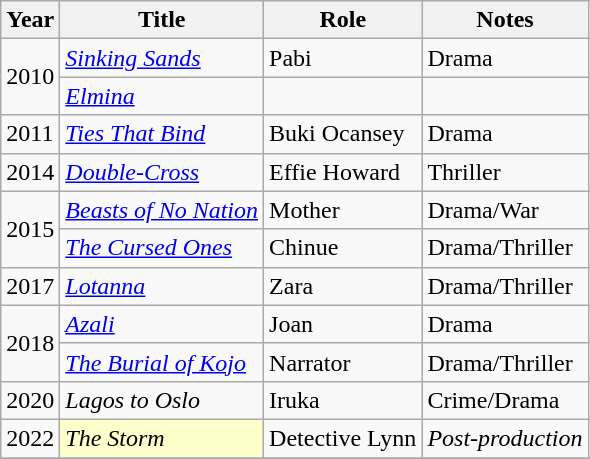<table class="wikitable sortable">
<tr>
<th>Year</th>
<th>Title</th>
<th>Role</th>
<th>Notes</th>
</tr>
<tr>
<td rowspan="2">2010</td>
<td><em><a href='#'>Sinking Sands</a></em></td>
<td>Pabi</td>
<td>Drama</td>
</tr>
<tr>
<td><em><a href='#'>Elmina</a></em></td>
<td></td>
<td></td>
</tr>
<tr>
<td>2011</td>
<td><em><a href='#'>Ties That Bind</a></em></td>
<td>Buki Ocansey</td>
<td>Drama</td>
</tr>
<tr>
<td>2014</td>
<td><em><a href='#'>Double-Cross</a></em></td>
<td>Effie Howard</td>
<td>Thriller</td>
</tr>
<tr>
<td rowspan="2">2015</td>
<td><em><a href='#'>Beasts of No Nation</a></em></td>
<td>Mother</td>
<td>Drama/War</td>
</tr>
<tr>
<td><em><a href='#'>The Cursed Ones</a></em></td>
<td>Chinue</td>
<td>Drama/Thriller</td>
</tr>
<tr>
<td>2017</td>
<td><em><a href='#'>Lotanna</a></em></td>
<td>Zara</td>
<td>Drama/Thriller</td>
</tr>
<tr>
<td rowspan="2">2018</td>
<td><em><a href='#'>Azali</a></em></td>
<td>Joan</td>
<td>Drama</td>
</tr>
<tr>
<td><em><a href='#'>The Burial of Kojo</a></em></td>
<td>Narrator</td>
<td>Drama/Thriller</td>
</tr>
<tr>
<td>2020</td>
<td><em>Lagos to Oslo</em></td>
<td>Iruka</td>
<td>Crime/Drama</td>
</tr>
<tr>
<td>2022</td>
<td style="background:#FFFFCC;"><em>The Storm</em> </td>
<td>Detective Lynn</td>
<td><em>Post-production</em></td>
</tr>
<tr>
</tr>
</table>
